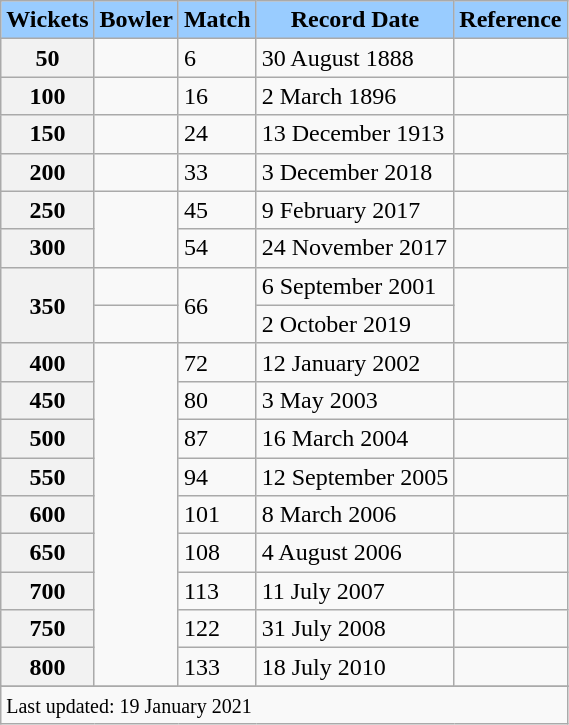<table class="wikitable">
<tr style="background:#9cf;">
<td style="text-align:center;"><strong>Wickets</strong></td>
<td style="text-align:center;"><strong>Bowler</strong></td>
<td style="text-align:center;"><strong>Match</strong></td>
<td style="text-align:center;"><strong>Record Date</strong></td>
<td style="text-align:center;"><strong>Reference</strong></td>
</tr>
<tr>
<th scope="row" style="text-align:center;">50</th>
<td> </td>
<td>6</td>
<td>30 August 1888</td>
<td></td>
</tr>
<tr>
<th scope="row" style="text-align:center;">100</th>
<td> </td>
<td>16</td>
<td>2 March 1896</td>
<td></td>
</tr>
<tr>
<th scope="row" style="text-align:center;">150</th>
<td> </td>
<td>24</td>
<td>13 December 1913</td>
<td></td>
</tr>
<tr>
<th scope="row" style="text-align:center;">200</th>
<td> </td>
<td>33</td>
<td>3 December 2018</td>
<td></td>
</tr>
<tr>
<th scope=row style="text-align:center;">250</th>
<td rowspan=2> </td>
<td>45</td>
<td>9 February 2017</td>
<td></td>
</tr>
<tr>
<th scope=row style="text-align:center;">300</th>
<td>54</td>
<td>24 November 2017</td>
<td></td>
</tr>
<tr>
<th scope=row style="text-align:center;" rowspan=2>350</th>
<td> </td>
<td rowspan=2>66</td>
<td>6 September 2001</td>
<td rowspan=2></td>
</tr>
<tr>
<td> </td>
<td>2 October 2019</td>
</tr>
<tr>
<th scope="row" style="text-align:center;">400</th>
<td rowspan=9> </td>
<td>72</td>
<td>12 January 2002</td>
<td></td>
</tr>
<tr>
<th scope="row" style="text-align:center;">450</th>
<td>80</td>
<td>3 May 2003</td>
<td></td>
</tr>
<tr>
<th scope="row" style="text-align:center;">500</th>
<td>87</td>
<td>16 March 2004</td>
<td></td>
</tr>
<tr>
<th scope="row" style="text-align:center;">550</th>
<td>94</td>
<td>12 September 2005</td>
<td></td>
</tr>
<tr>
<th scope="row" style="text-align:center;">600</th>
<td>101</td>
<td>8 March 2006</td>
<td></td>
</tr>
<tr>
<th scope="row" style="text-align:center;">650</th>
<td>108</td>
<td>4 August 2006</td>
<td></td>
</tr>
<tr>
<th scope="row" style="text-align:center;">700</th>
<td>113</td>
<td>11 July 2007</td>
<td></td>
</tr>
<tr>
<th scope="row" style="text-align:center;">750</th>
<td>122</td>
<td>31 July 2008</td>
<td></td>
</tr>
<tr>
<th scope="row" style="text-align:center;">800</th>
<td>133</td>
<td>18 July 2010</td>
<td></td>
</tr>
<tr>
</tr>
<tr class=sortbottom>
<td colspan=5><small>Last updated: 19 January 2021</small></td>
</tr>
</table>
